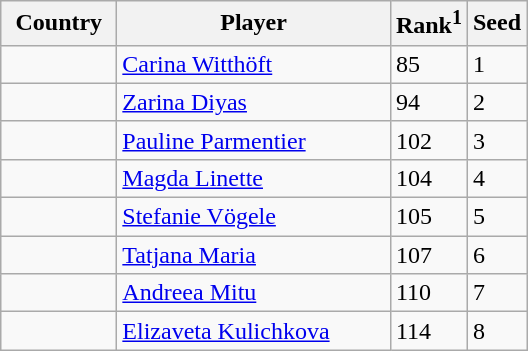<table class="sortable wikitable">
<tr>
<th width="70">Country</th>
<th width="175">Player</th>
<th>Rank<sup>1</sup></th>
<th>Seed</th>
</tr>
<tr>
<td></td>
<td><a href='#'>Carina Witthöft</a></td>
<td>85</td>
<td>1</td>
</tr>
<tr>
<td></td>
<td><a href='#'>Zarina Diyas</a></td>
<td>94</td>
<td>2</td>
</tr>
<tr>
<td></td>
<td><a href='#'>Pauline Parmentier</a></td>
<td>102</td>
<td>3</td>
</tr>
<tr>
<td></td>
<td><a href='#'>Magda Linette</a></td>
<td>104</td>
<td>4</td>
</tr>
<tr>
<td></td>
<td><a href='#'>Stefanie Vögele</a></td>
<td>105</td>
<td>5</td>
</tr>
<tr>
<td></td>
<td><a href='#'>Tatjana Maria</a></td>
<td>107</td>
<td>6</td>
</tr>
<tr>
<td></td>
<td><a href='#'>Andreea Mitu</a></td>
<td>110</td>
<td>7</td>
</tr>
<tr>
<td></td>
<td><a href='#'>Elizaveta Kulichkova</a></td>
<td>114</td>
<td>8</td>
</tr>
</table>
